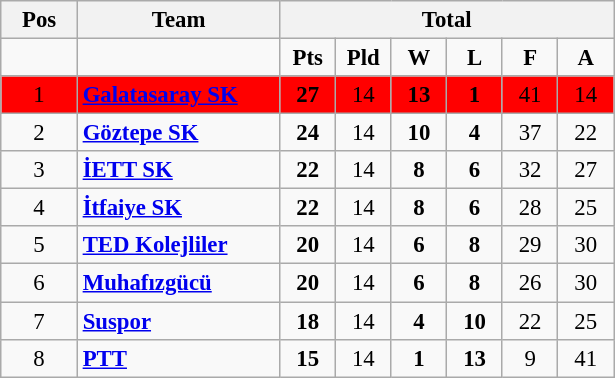<table class="wikitable" style="text-align: center; font-size:95%">
<tr>
<th style="width:44px;">Pos</th>
<th style="width:128px;">Team</th>
<th colspan=7>Total</th>
</tr>
<tr>
<td></td>
<td></td>
<td style="width:30px;"><strong>Pts</strong></td>
<td style="width:30px;"><strong>Pld</strong></td>
<td style="width:30px;"><strong>W</strong></td>
<td style="width:30px;"><strong>L</strong></td>
<td style="width:30px;"><strong>F</strong></td>
<td style="width:30px;"><strong>A</strong></td>
</tr>
<tr style="background:Red;">
<td>1</td>
<td align="left"><strong><a href='#'>Galatasaray SK</a></strong></td>
<td><strong>27</strong></td>
<td>14</td>
<td><strong>13</strong></td>
<td><strong>1</strong></td>
<td>41</td>
<td>14</td>
</tr>
<tr>
<td>2</td>
<td align="left"><strong><a href='#'>Göztepe SK</a></strong></td>
<td><strong>24</strong></td>
<td>14</td>
<td><strong>10</strong></td>
<td><strong>4</strong></td>
<td>37</td>
<td>22</td>
</tr>
<tr>
<td>3</td>
<td align="left"><strong><a href='#'>İETT SK</a></strong></td>
<td><strong>22</strong></td>
<td>14</td>
<td><strong>8</strong></td>
<td><strong>6</strong></td>
<td>32</td>
<td>27</td>
</tr>
<tr>
<td>4</td>
<td align="left"><strong><a href='#'>İtfaiye SK</a></strong></td>
<td><strong>22</strong></td>
<td>14</td>
<td><strong>8</strong></td>
<td><strong>6</strong></td>
<td>28</td>
<td>25</td>
</tr>
<tr>
<td>5</td>
<td align="left"><strong><a href='#'>TED Kolejliler</a></strong></td>
<td><strong>20</strong></td>
<td>14</td>
<td><strong>6</strong></td>
<td><strong>8</strong></td>
<td>29</td>
<td>30</td>
</tr>
<tr>
<td>6</td>
<td align="left"><strong><a href='#'>Muhafızgücü</a></strong></td>
<td><strong>20</strong></td>
<td>14</td>
<td><strong>6</strong></td>
<td><strong>8</strong></td>
<td>26</td>
<td>30</td>
</tr>
<tr>
<td>7</td>
<td align="left"><strong><a href='#'>Suspor</a></strong></td>
<td><strong>18</strong></td>
<td>14</td>
<td><strong>4</strong></td>
<td><strong>10</strong></td>
<td>22</td>
<td>25</td>
</tr>
<tr>
<td>8</td>
<td align="left"><strong><a href='#'>PTT</a></strong></td>
<td><strong>15</strong></td>
<td>14</td>
<td><strong>1</strong></td>
<td><strong>13</strong></td>
<td>9</td>
<td>41</td>
</tr>
</table>
